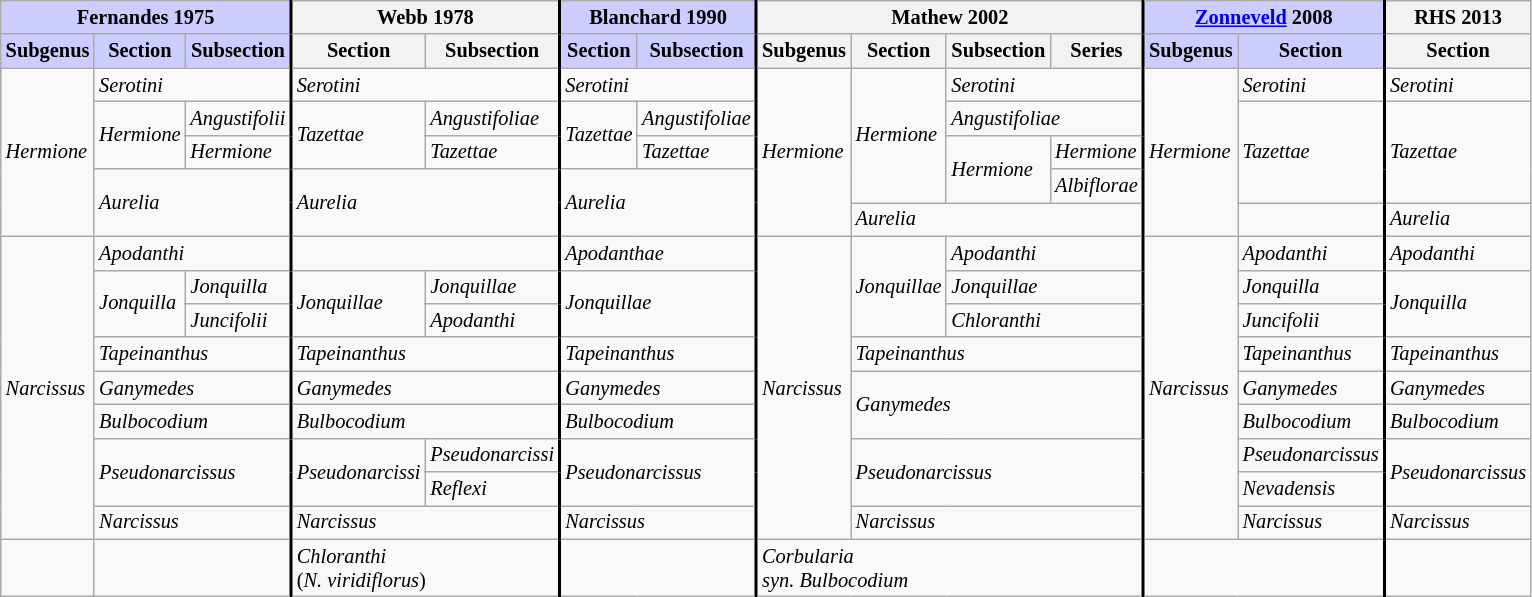<table class="wikitable" style="font-size:85%;">
<tr>
<th colspan=3 style="border-right:solid black 2px; background: #ccf">Fernandes 1975</th>
<th colspan=2 style="border-right:solid black 2px">Webb 1978</th>
<th colspan=2 style="border-right:solid black 2px; background: #ccf">Blanchard 1990</th>
<th colspan=4 style="border-right:solid black 2px;">Mathew 2002</th>
<th colspan=2 style="border-right:solid black 2px; background: #ccf"><a href='#'>Zonneveld</a> 2008</th>
<th>RHS 2013</th>
</tr>
<tr>
<th style="background: #ccf;">Subgenus</th>
<th style="background: #ccf;">Section</th>
<th style="border-right:solid black 2px; background: #ccf">Subsection</th>
<th>Section</th>
<th style="border-right:solid black 2px">Subsection</th>
<th style="background: #ccf;">Section</th>
<th style="border-right:solid black 2px; background: #ccf;">Subsection</th>
<th>Subgenus</th>
<th>Section</th>
<th>Subsection</th>
<th style="border-right:solid black 2px">Series</th>
<th style="background: #ccf;">Subgenus</th>
<th style="background: #ccf;border-right:solid black 2px ">Section</th>
<th>Section</th>
</tr>
<tr>
<td rowspan=5><em>Hermione</em></td>
<td colspan=2 style="border-right:solid black 2px"><em>Serotini</em></td>
<td colspan=2 style="border-right:solid black 2px"><em>Serotini</em></td>
<td colspan=2 style="border-right:solid black 2px"><em>Serotini</em></td>
<td rowspan=5><em>Hermione</em></td>
<td rowspan=4><em>Hermione</em></td>
<td colspan=2 style="border-right:solid black 2px"><em>Serotini</em></td>
<td rowspan=5><em>Hermione</em></td>
<td style="border-right:solid black 2px"><em>Serotini</em></td>
<td><em>Serotini</em></td>
</tr>
<tr>
<td rowspan=2><em>Hermione</em></td>
<td style="border-right:solid black 2px"><em>Angustifolii</em></td>
<td rowspan=2><em>Tazettae</em></td>
<td style="border-right:solid black 2px"><em>Angustifoliae</em></td>
<td rowspan=2><em>Tazettae</em></td>
<td style="border-right:solid black 2px"><em>Angustifoliae</em></td>
<td colspan=2 style="border-right:solid black 2px"><em>Angustifoliae</em></td>
<td rowspan=3 style="border-right:solid black 2px"><em>Tazettae</em></td>
<td rowspan=3><em>Tazettae</em></td>
</tr>
<tr>
<td style="border-right:solid black 2px"><em>Hermione</em></td>
<td style="border-right:solid black 2px"><em>Tazettae</em></td>
<td style="border-right:solid black 2px"><em>Tazettae</em></td>
<td rowspan=2><em>Hermione</em></td>
<td style="border-right:solid black 2px"><em>Hermione</em></td>
</tr>
<tr>
<td rowspan=2 colspan=2 style="border-right:solid black 2px"><em>Aurelia</em></td>
<td rowspan=2 colspan=2 style="border-right:solid black 2px"><em>Aurelia</em></td>
<td rowspan=2 colspan=2 style="border-right:solid black 2px"><em>Aurelia</em></td>
<td style="border-right:solid black 2px"><em>Albiflorae</em></td>
</tr>
<tr>
<td colspan=3 style="border-right:solid black 2px"><em>Aurelia</em></td>
<td style="border-right:solid black 2px"></td>
<td><em>Aurelia</em></td>
</tr>
<tr>
<td rowspan=9><em>Narcissus</em></td>
<td colspan=2 style="border-right:solid black 2px"><em>Apodanthi</em></td>
<td colspan=2 style="border-right:solid black 2px"></td>
<td colspan=2 style="border-right:solid black 2px"><em>Apodanthae</em></td>
<td rowspan=9><em>Narcissus</em></td>
<td rowspan=3><em>Jonquillae</em></td>
<td colspan=2 style="border-right:solid black 2px"><em>Apodanthi</em></td>
<td rowspan=9><em>Narcissus</em></td>
<td style="border-right:solid black 2px"><em>Apodanthi</em></td>
<td><em>Apodanthi</em></td>
</tr>
<tr>
<td rowspan=2><em>Jonquilla</em></td>
<td style="border-right:solid black 2px"><em>Jonquilla</em></td>
<td rowspan=2><em>Jonquillae</em></td>
<td style="border-right:solid black 2px"><em>Jonquillae</em></td>
<td rowspan=2 colspan=2 style="border-right:solid black 2px"><em>Jonquillae</em></td>
<td colspan=2 style="border-right:solid black 2px"><em>Jonquillae</em></td>
<td style="border-right:solid black 2px"><em>Jonquilla</em></td>
<td rowspan=2><em>Jonquilla</em></td>
</tr>
<tr>
<td style="border-right:solid black 2px"><em>Juncifolii</em></td>
<td style="border-right:solid black 2px"><em>Apodanthi</em></td>
<td colspan=2 style="border-right:solid black 2px"><em>Chloranthi</em></td>
<td style="border-right:solid black 2px"><em>Juncifolii</em></td>
</tr>
<tr>
<td colspan=2 style="border-right:solid black 2px"><em>Tapeinanthus</em></td>
<td colspan=2 style="border-right:solid black 2px"><em>Tapeinanthus</em></td>
<td colspan=2 style="border-right:solid black 2px"><em>Tapeinanthus</em></td>
<td colspan=3 style="border-right:solid black 2px"><em>Tapeinanthus</em></td>
<td style="border-right:solid black 2px"><em>Tapeinanthus</em></td>
<td><em>Tapeinanthus</em></td>
</tr>
<tr>
<td colspan=2 style="border-right:solid black 2px"><em>Ganymedes</em></td>
<td colspan=2 style="border-right:solid black 2px"><em>Ganymedes</em></td>
<td colspan=2 style="border-right:solid black 2px"><em>Ganymedes</em></td>
<td colspan=3 rowspan=2 style="border-right:solid black 2px"><em>Ganymedes</em></td>
<td style="border-right:solid black 2px"><em>Ganymedes</em></td>
<td><em>Ganymedes</em></td>
</tr>
<tr>
<td colspan=2 style="border-right:solid black 2px"><em>Bulbocodium</em></td>
<td colspan=2 style="border-right:solid black 2px"><em>Bulbocodium</em></td>
<td colspan=2 style="border-right:solid black 2px"><em>Bulbocodium</em></td>
<td style="border-right:solid black 2px"><em>Bulbocodium</em></td>
<td><em>Bulbocodium</em></td>
</tr>
<tr>
<td colspan=2 rowspan=2 style="border-right:solid black 2px"><em>Pseudonarcissus</em></td>
<td rowspan=2><em>Pseudonarcissi</em></td>
<td style="border-right:solid black 2px"><em>Pseudonarcissi</em></td>
<td rowspan=2 colspan=2 style="border-right:solid black 2px"><em>Pseudonarcissus</em></td>
<td colspan=3 rowspan=2 style="border-right:solid black 2px"><em>Pseudonarcissus</em></td>
<td style="border-right:solid black 2px"><em>Pseudonarcissus</em></td>
<td rowspan=2><em>Pseudonarcissus</em></td>
</tr>
<tr>
<td style="border-right:solid black 2px"><em>Reflexi</em></td>
<td style="border-right:solid black 2px"><em>Nevadensis</em></td>
</tr>
<tr>
<td colspan=2 style="border-right:solid black 2px"><em>Narcissus</em></td>
<td colspan=2 style="border-right:solid black 2px"><em>Narcissus</em></td>
<td colspan=2 style="border-right:solid black 2px"><em>Narcissus</em></td>
<td colspan=3 style="border-right:solid black 2px"><em>Narcissus</em></td>
<td style="border-right:solid black 2px"><em>Narcissus</em></td>
<td><em>Narcissus</em></td>
</tr>
<tr>
<td></td>
<td colspan=2 style="border-right:solid black 2px"></td>
<td colspan=2 style="border-right:solid black 2px"><em>Chloranthi</em><br>(<em>N. viridiflorus</em>)</td>
<td colspan=2 style="border-right:solid black 2px"></td>
<td colspan=4 style="border-right:solid black 2px"><em>Corbularia</em><br><em>syn. Bulbocodium</em></td>
<td colspan=2 style="border-right:solid black 2px"></td>
</tr>
</table>
